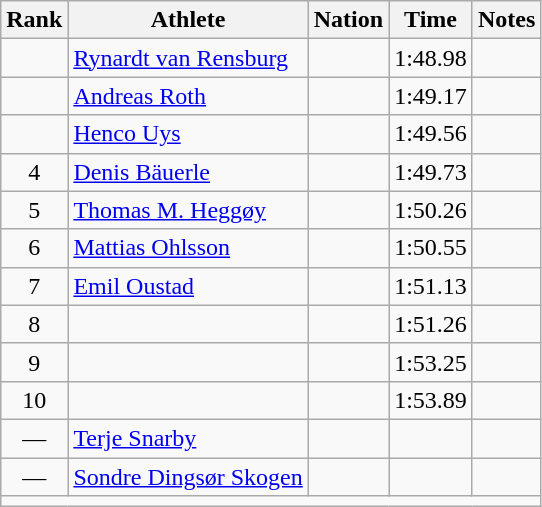<table class="wikitable sortable" style="text-align:center;">
<tr>
<th scope="col" style="width: 10px;">Rank</th>
<th scope="col">Athlete</th>
<th scope="col">Nation</th>
<th scope="col">Time</th>
<th scope="col">Notes</th>
</tr>
<tr>
<td></td>
<td align=left><a href='#'>Rynardt van Rensburg</a></td>
<td align=left></td>
<td>1:48.98</td>
<td></td>
</tr>
<tr>
<td></td>
<td align=left><a href='#'>Andreas Roth</a></td>
<td align=left></td>
<td>1:49.17</td>
<td></td>
</tr>
<tr>
<td></td>
<td align=left><a href='#'>Henco Uys</a></td>
<td align=left></td>
<td>1:49.56</td>
<td></td>
</tr>
<tr>
<td>4</td>
<td align=left><a href='#'>Denis Bäuerle</a></td>
<td align=left></td>
<td>1:49.73</td>
<td></td>
</tr>
<tr>
<td>5</td>
<td align=left><a href='#'>Thomas M. Heggøy</a></td>
<td align=left></td>
<td>1:50.26</td>
<td></td>
</tr>
<tr>
<td>6</td>
<td align=left><a href='#'>Mattias Ohlsson</a></td>
<td align=left></td>
<td>1:50.55</td>
<td></td>
</tr>
<tr>
<td>7</td>
<td align=left><a href='#'>Emil Oustad</a></td>
<td align=left></td>
<td>1:51.13</td>
<td></td>
</tr>
<tr>
<td>8</td>
<td align=left></td>
<td align=left></td>
<td>1:51.26</td>
<td></td>
</tr>
<tr>
<td>9</td>
<td align=left></td>
<td align=left></td>
<td>1:53.25</td>
<td></td>
</tr>
<tr>
<td>10</td>
<td align=left></td>
<td align=left></td>
<td>1:53.89</td>
<td></td>
</tr>
<tr>
<td>—</td>
<td align=left><a href='#'>Terje Snarby</a></td>
<td align=left></td>
<td></td>
<td></td>
</tr>
<tr>
<td>—</td>
<td align=left><a href='#'>Sondre Dingsør Skogen</a></td>
<td align=left></td>
<td></td>
<td></td>
</tr>
<tr class="sortbottom">
<td colspan="5"></td>
</tr>
</table>
